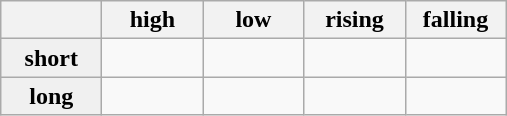<table class="wikitable" style="border-collapse: collapse; text-align: center;">
<tr>
<th style="width: 60px;"></th>
<th style="width: 60px;">high</th>
<th style="width: 60px;">low</th>
<th style="width: 60px;">rising</th>
<th style="width: 60px;">falling</th>
</tr>
<tr>
<th style="background: #f0f0f0;">short</th>
<td style="font-size: x-large;"></td>
<td style="font-size: x-large;"></td>
<td style="font-size: x-large;"></td>
<td></td>
</tr>
<tr>
<th style="background: #f0f0f0;">long</th>
<td style="font-size: x-large;"></td>
<td style="font-size: x-large;"></td>
<td style="font-size: x-large;"></td>
<td style="font-size: x-large;"></td>
</tr>
</table>
